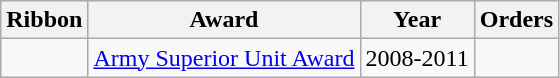<table class="wikitable">
<tr>
<th>Ribbon</th>
<th>Award</th>
<th>Year</th>
<th>Orders</th>
</tr>
<tr>
<td></td>
<td><a href='#'>Army Superior Unit Award</a></td>
<td>2008-2011</td>
<td></td>
</tr>
</table>
